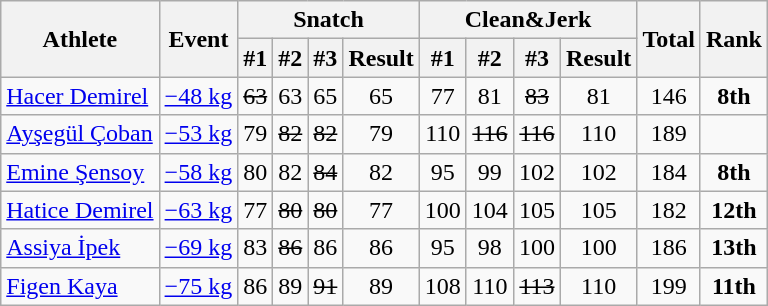<table class="wikitable">
<tr>
<th rowspan=2>Athlete</th>
<th rowspan=2>Event</th>
<th colspan=4>Snatch</th>
<th colspan=4>Clean&Jerk</th>
<th rowspan=2>Total</th>
<th rowspan=2>Rank</th>
</tr>
<tr>
<th>#1</th>
<th>#2</th>
<th>#3</th>
<th>Result</th>
<th>#1</th>
<th>#2</th>
<th>#3</th>
<th>Result</th>
</tr>
<tr align=center>
<td align=left><a href='#'>Hacer Demirel</a></td>
<td align=left><a href='#'>−48 kg</a></td>
<td><s>63</s></td>
<td>63</td>
<td>65</td>
<td>65</td>
<td>77</td>
<td>81</td>
<td><s>83</s></td>
<td>81</td>
<td>146</td>
<td><strong>8th</strong></td>
</tr>
<tr align=center>
<td align=left><a href='#'>Ayşegül Çoban</a></td>
<td align=left><a href='#'>−53 kg</a></td>
<td>79</td>
<td><s>82</s></td>
<td><s>82</s></td>
<td>79</td>
<td>110</td>
<td><s>116</s></td>
<td><s>116</s></td>
<td>110</td>
<td>189</td>
<td></td>
</tr>
<tr align=center>
<td align=left><a href='#'>Emine Şensoy</a></td>
<td align=left><a href='#'>−58 kg</a></td>
<td>80</td>
<td>82</td>
<td><s>84</s></td>
<td>82</td>
<td>95</td>
<td>99</td>
<td>102</td>
<td>102</td>
<td>184</td>
<td><strong>8th</strong></td>
</tr>
<tr align=center>
<td align=left><a href='#'>Hatice Demirel</a></td>
<td align=left><a href='#'>−63 kg</a></td>
<td>77</td>
<td><s>80</s></td>
<td><s>80</s></td>
<td>77</td>
<td>100</td>
<td>104</td>
<td>105</td>
<td>105</td>
<td>182</td>
<td><strong>12th</strong></td>
</tr>
<tr align=center>
<td align=left><a href='#'>Assiya İpek</a></td>
<td align=left><a href='#'>−69 kg</a></td>
<td>83</td>
<td><s>86</s></td>
<td>86</td>
<td>86</td>
<td>95</td>
<td>98</td>
<td>100</td>
<td>100</td>
<td>186</td>
<td><strong>13th</strong></td>
</tr>
<tr align=center>
<td align=left><a href='#'>Figen Kaya</a></td>
<td align=left><a href='#'>−75 kg</a></td>
<td>86</td>
<td>89</td>
<td><s>91</s></td>
<td>89</td>
<td>108</td>
<td>110</td>
<td><s>113</s></td>
<td>110</td>
<td>199</td>
<td><strong>11th</strong></td>
</tr>
</table>
